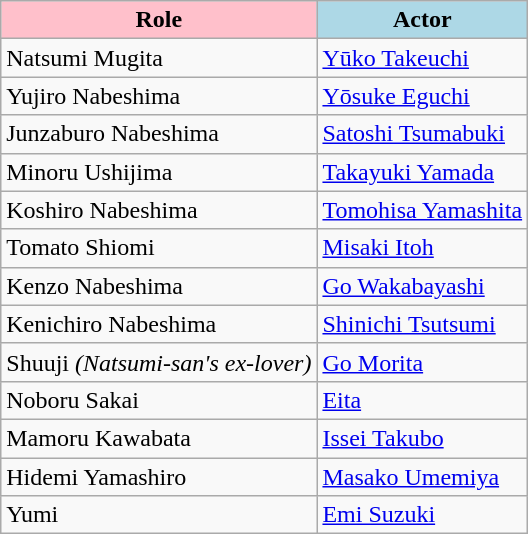<table class=wikitable>
<tr>
<th style="background:Pink">Role</th>
<th style="background:Lightblue">Actor</th>
</tr>
<tr>
<td>Natsumi Mugita</td>
<td><a href='#'>Yūko Takeuchi</a></td>
</tr>
<tr>
<td>Yujiro Nabeshima</td>
<td><a href='#'>Yōsuke Eguchi</a></td>
</tr>
<tr>
<td>Junzaburo Nabeshima</td>
<td><a href='#'>Satoshi Tsumabuki</a></td>
</tr>
<tr>
<td>Minoru Ushijima</td>
<td><a href='#'>Takayuki Yamada</a></td>
</tr>
<tr>
<td>Koshiro Nabeshima</td>
<td><a href='#'>Tomohisa Yamashita</a></td>
</tr>
<tr>
<td>Tomato Shiomi</td>
<td><a href='#'>Misaki Itoh</a></td>
</tr>
<tr>
<td>Kenzo Nabeshima</td>
<td><a href='#'>Go Wakabayashi</a></td>
</tr>
<tr>
<td>Kenichiro Nabeshima</td>
<td><a href='#'>Shinichi Tsutsumi</a></td>
</tr>
<tr>
<td>Shuuji <em>(Natsumi-san's ex-lover)</em></td>
<td><a href='#'>Go Morita</a></td>
</tr>
<tr>
<td>Noboru Sakai</td>
<td><a href='#'>Eita</a></td>
</tr>
<tr>
<td>Mamoru Kawabata</td>
<td><a href='#'>Issei Takubo</a></td>
</tr>
<tr>
<td>Hidemi Yamashiro</td>
<td><a href='#'>Masako Umemiya</a></td>
</tr>
<tr>
<td>Yumi</td>
<td><a href='#'>Emi Suzuki</a></td>
</tr>
</table>
